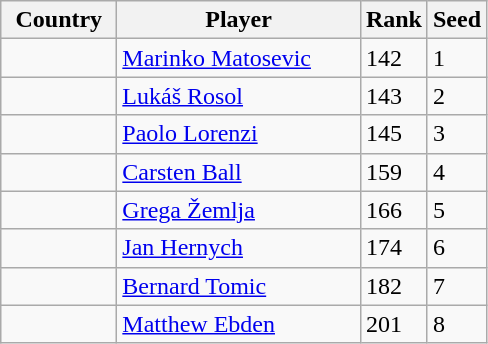<table class="sortable wikitable">
<tr>
<th width="70">Country</th>
<th width="155">Player</th>
<th>Rank</th>
<th>Seed</th>
</tr>
<tr>
<td></td>
<td><a href='#'>Marinko Matosevic</a></td>
<td>142</td>
<td>1</td>
</tr>
<tr>
<td></td>
<td><a href='#'>Lukáš Rosol</a></td>
<td>143</td>
<td>2</td>
</tr>
<tr>
<td></td>
<td><a href='#'>Paolo Lorenzi</a></td>
<td>145</td>
<td>3</td>
</tr>
<tr>
<td></td>
<td><a href='#'>Carsten Ball</a></td>
<td>159</td>
<td>4</td>
</tr>
<tr>
<td></td>
<td><a href='#'>Grega Žemlja</a></td>
<td>166</td>
<td>5</td>
</tr>
<tr>
<td></td>
<td><a href='#'>Jan Hernych</a></td>
<td>174</td>
<td>6</td>
</tr>
<tr>
<td></td>
<td><a href='#'>Bernard Tomic</a></td>
<td>182</td>
<td>7</td>
</tr>
<tr>
<td></td>
<td><a href='#'>Matthew Ebden</a></td>
<td>201</td>
<td>8</td>
</tr>
</table>
